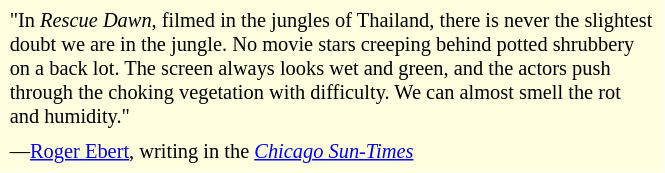<table class="toccolours" style="float: right; margin-left: 1em; margin-right: 2em; font-size: 85%; background:#FFFFE0; color:black; width:40em; max-width: 35%;" cellspacing="5">
<tr>
<td style="text-align: left;">"In <em>Rescue Dawn</em>, filmed in the jungles of Thailand, there is never the slightest doubt we are in the jungle. No movie stars creeping behind potted shrubbery on a back lot. The screen always looks wet and green, and the actors push through the choking vegetation with difficulty. We can almost smell the rot and humidity."</td>
</tr>
<tr>
<td style="text-align: left;">—<a href='#'>Roger Ebert</a>, writing in the <em><a href='#'>Chicago Sun-Times</a></em></td>
</tr>
</table>
